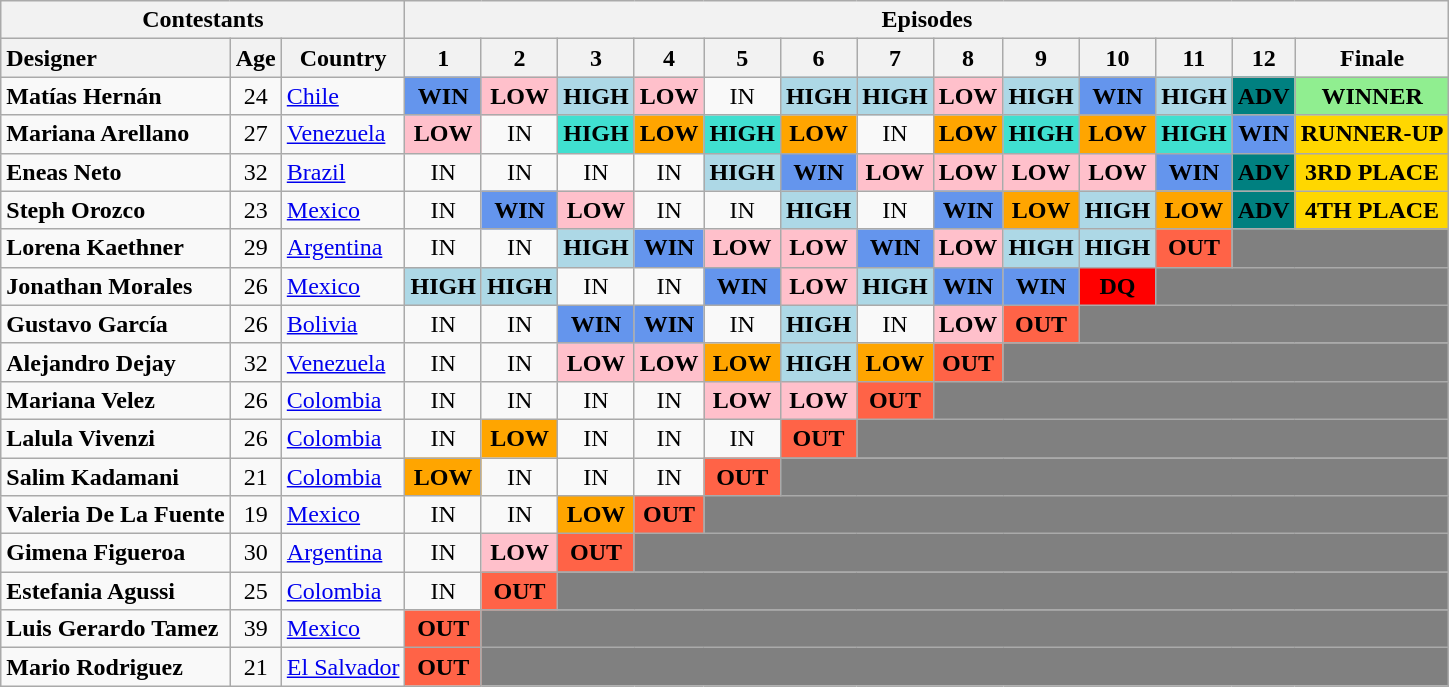<table class="wikitable" style="text-align:center">
<tr>
<th colspan="3">Contestants</th>
<th colspan="13">Episodes</th>
</tr>
<tr>
<th style="text-align:left;">Designer</th>
<th>Age</th>
<th>Country</th>
<th>1</th>
<th>2</th>
<th>3</th>
<th>4</th>
<th>5</th>
<th>6</th>
<th>7</th>
<th>8</th>
<th>9</th>
<th>10</th>
<th>11</th>
<th>12</th>
<th>Finale</th>
</tr>
<tr>
<td style="text-align:left"><strong>Matías Hernán</strong></td>
<td>24</td>
<td style="text-align:left"><a href='#'>Chile</a></td>
<td bgcolor="cornflowerblue"><strong>WIN</strong></td>
<td bgcolor="pink"><strong>LOW</strong></td>
<td bgcolor="lightblue"><strong>HIGH</strong></td>
<td bgcolor="pink"><strong>LOW</strong></td>
<td>IN</td>
<td bgcolor="lightblue"><strong>HIGH</strong></td>
<td bgcolor="lightblue"><strong>HIGH</strong></td>
<td bgcolor="pink"><strong>LOW</strong></td>
<td bgcolor="lightblue"><strong>HIGH</strong></td>
<td bgcolor="cornflowerblue"><strong>WIN</strong></td>
<td bgcolor="lightblue"><strong>HIGH</strong></td>
<td style="background:teal;"><strong>ADV</strong></td>
<td style="background:lightgreen;"><strong>WINNER</strong></td>
</tr>
<tr>
<td style="text-align:left"><strong>Mariana Arellano</strong></td>
<td>27</td>
<td style="text-align:left"><a href='#'>Venezuela</a></td>
<td bgcolor="pink"><strong>LOW</strong></td>
<td>IN</td>
<td bgcolor="turquoise"><strong>HIGH</strong></td>
<td bgcolor="orange"><strong>LOW</strong></td>
<td bgcolor="turquoise"><strong>HIGH</strong></td>
<td bgcolor="orange"><strong>LOW</strong></td>
<td>IN</td>
<td bgcolor="orange"><strong>LOW</strong></td>
<td bgcolor="turquoise"><strong>HIGH</strong></td>
<td bgcolor="orange"><strong>LOW</strong></td>
<td bgcolor="turquoise"><strong>HIGH</strong></td>
<td bgcolor="cornflowerblue"><strong>WIN</strong></td>
<td bgcolor="gold"><strong>RUNNER-UP</strong></td>
</tr>
<tr>
<td style="text-align:left"><strong>Eneas Neto</strong></td>
<td>32</td>
<td style="text-align:left"><a href='#'>Brazil</a></td>
<td>IN</td>
<td>IN</td>
<td>IN</td>
<td>IN</td>
<td bgcolor="lightblue"><strong>HIGH</strong></td>
<td bgcolor="cornflowerblue"><strong>WIN</strong></td>
<td bgcolor="pink"><strong>LOW</strong></td>
<td bgcolor="pink"><strong>LOW</strong></td>
<td bgcolor="pink"><strong>LOW</strong></td>
<td bgcolor="pink"><strong>LOW</strong></td>
<td bgcolor="cornflowerblue"><strong>WIN</strong></td>
<td style="background:teal;"><strong>ADV</strong></td>
<td bgcolor="gold"><strong>3RD PLACE</strong></td>
</tr>
<tr>
<td style="text-align:left"><strong>Steph Orozco</strong></td>
<td>23</td>
<td style="text-align:left"><a href='#'>Mexico</a></td>
<td>IN</td>
<td bgcolor="cornflowerblue"><strong>WIN</strong></td>
<td bgcolor="pink"><strong>LOW</strong></td>
<td>IN</td>
<td>IN</td>
<td bgcolor="lightblue"><strong>HIGH</strong></td>
<td>IN</td>
<td bgcolor="cornflowerblue"><strong>WIN</strong></td>
<td bgcolor="orange"><strong>LOW</strong></td>
<td bgcolor="lightblue"><strong>HIGH</strong></td>
<td bgcolor="orange"><strong>LOW</strong></td>
<td style="background:teal;"><strong>ADV</strong></td>
<td bgcolor="gold"><strong>4TH PLACE</strong></td>
</tr>
<tr>
<td style="text-align:left"><strong>Lorena Kaethner</strong></td>
<td>29</td>
<td style="text-align:left"><a href='#'>Argentina</a></td>
<td>IN</td>
<td>IN</td>
<td bgcolor="lightblue"><strong>HIGH</strong></td>
<td bgcolor="cornflowerblue"><strong>WIN</strong></td>
<td bgcolor="pink"><strong>LOW</strong></td>
<td bgcolor="pink"><strong>LOW</strong></td>
<td bgcolor="cornflowerblue"><strong>WIN</strong></td>
<td bgcolor="pink"><strong>LOW</strong></td>
<td bgcolor="lightblue"><strong>HIGH</strong></td>
<td bgcolor="lightblue"><strong>HIGH</strong></td>
<td bgcolor="tomato"><strong>OUT</strong></td>
<td bgcolor="gray" colspan="4"></td>
</tr>
<tr>
<td style="text-align:left"><strong>Jonathan Morales</strong></td>
<td>26</td>
<td style="text-align:left"><a href='#'>Mexico</a></td>
<td bgcolor="lightblue"><strong>HIGH</strong></td>
<td bgcolor="lightblue"><strong>HIGH</strong></td>
<td>IN</td>
<td>IN</td>
<td bgcolor="cornflowerblue"><strong>WIN</strong></td>
<td bgcolor="pink"><strong>LOW</strong></td>
<td bgcolor="lightblue"><strong>HIGH</strong></td>
<td bgcolor="cornflowerblue"><strong>WIN</strong></td>
<td bgcolor="cornflowerblue"><strong>WIN</strong></td>
<td bgcolor="red"><strong>DQ</strong></td>
<td bgcolor="gray" colspan="5"></td>
</tr>
<tr>
<td style="text-align:left"><strong>Gustavo García</strong></td>
<td>26</td>
<td style="text-align:left"><a href='#'>Bolivia</a></td>
<td>IN</td>
<td>IN</td>
<td bgcolor="cornflowerblue"><strong>WIN</strong></td>
<td bgcolor="cornflowerblue"><strong>WIN</strong></td>
<td>IN</td>
<td bgcolor="lightblue"><strong>HIGH</strong></td>
<td>IN</td>
<td bgcolor="pink"><strong>LOW</strong></td>
<td bgcolor="tomato"><strong>OUT</strong></td>
<td bgcolor="gray" colspan="6"></td>
</tr>
<tr>
<td style="text-align:left"><strong>Alejandro Dejay</strong></td>
<td>32</td>
<td style="text-align:left"><a href='#'>Venezuela</a></td>
<td>IN</td>
<td>IN</td>
<td bgcolor="pink"><strong>LOW</strong></td>
<td bgcolor="pink"><strong>LOW</strong></td>
<td bgcolor="orange"><strong>LOW</strong></td>
<td bgcolor="lightblue"><strong>HIGH</strong></td>
<td bgcolor="orange"><strong>LOW</strong></td>
<td bgcolor="tomato"><strong>OUT</strong></td>
<td bgcolor="gray" colspan="7"></td>
</tr>
<tr>
<td style="text-align:left"><strong>Mariana Velez</strong></td>
<td>26</td>
<td style="text-align:left"><a href='#'>Colombia</a></td>
<td>IN</td>
<td>IN</td>
<td>IN</td>
<td>IN</td>
<td bgcolor="pink"><strong>LOW</strong></td>
<td bgcolor="pink"><strong>LOW</strong></td>
<td bgcolor="tomato"><strong>OUT</strong></td>
<td bgcolor="gray" colspan="8"></td>
</tr>
<tr>
<td style="text-align:left"><strong>Lalula Vivenzi</strong></td>
<td>26</td>
<td style="text-align:left"><a href='#'>Colombia</a></td>
<td>IN</td>
<td bgcolor="orange"><strong>LOW</strong></td>
<td>IN</td>
<td>IN</td>
<td>IN</td>
<td bgcolor="tomato"><strong>OUT</strong></td>
<td bgcolor="gray" colspan="9"></td>
</tr>
<tr>
<td style="text-align:left"><strong>Salim Kadamani</strong></td>
<td>21</td>
<td style="text-align:left"><a href='#'>Colombia</a></td>
<td bgcolor="orange"><strong>LOW</strong></td>
<td>IN</td>
<td>IN</td>
<td>IN</td>
<td bgcolor="tomato"><strong>OUT</strong></td>
<td bgcolor="gray" colspan="10"></td>
</tr>
<tr>
<td style="text-align:left"><strong>Valeria De La Fuente</strong></td>
<td>19</td>
<td style="text-align:left"><a href='#'>Mexico</a></td>
<td>IN</td>
<td>IN</td>
<td bgcolor="orange"><strong>LOW</strong></td>
<td bgcolor="tomato"><strong>OUT</strong></td>
<td bgcolor="gray" colspan="11"></td>
</tr>
<tr>
<td style="text-align:left"><strong>Gimena Figueroa</strong></td>
<td>30</td>
<td style="text-align:left"><a href='#'>Argentina</a></td>
<td>IN</td>
<td bgcolor="pink"><strong>LOW</strong></td>
<td bgcolor="tomato"><strong>OUT</strong></td>
<td bgcolor="gray" colspan="12"></td>
</tr>
<tr>
<td style="text-align:left"><strong>Estefania Agussi</strong></td>
<td>25</td>
<td style="text-align:left"><a href='#'>Colombia</a></td>
<td>IN</td>
<td bgcolor="tomato"><strong>OUT</strong></td>
<td bgcolor="gray" colspan="13"></td>
</tr>
<tr>
<td style="text-align:left"><strong>Luis Gerardo Tamez</strong></td>
<td>39</td>
<td style="text-align:left"><a href='#'>Mexico</a></td>
<td bgcolor="tomato"><strong>OUT</strong></td>
<td bgcolor="gray" colspan="14"></td>
</tr>
<tr>
<td style="text-align:left"><strong>Mario Rodriguez</strong></td>
<td>21</td>
<td style="text-align:left"><a href='#'>El Salvador</a></td>
<td bgcolor="tomato"><strong>OUT</strong></td>
<td bgcolor="gray" colspan="14"></td>
</tr>
</table>
